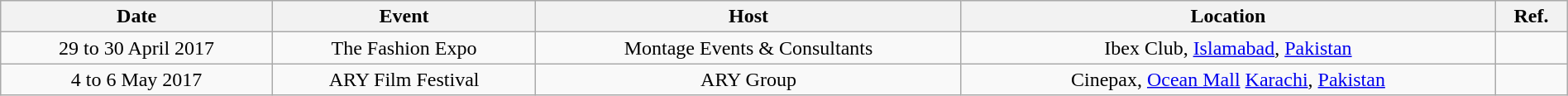<table class="wikitable sortable" style="text-align: center; width: 100%; margin: 1em auto 1em auto;">
<tr>
<th>Date</th>
<th>Event</th>
<th>Host</th>
<th>Location</th>
<th>Ref.</th>
</tr>
<tr>
<td>29 to 30 April 2017</td>
<td>The Fashion Expo</td>
<td>Montage Events & Consultants</td>
<td>Ibex Club, <a href='#'>Islamabad</a>, <a href='#'>Pakistan</a></td>
<td></td>
</tr>
<tr>
<td>4 to 6 May 2017</td>
<td>ARY Film Festival</td>
<td>ARY Group</td>
<td>Cinepax, <a href='#'>Ocean Mall</a> <a href='#'>Karachi</a>, <a href='#'>Pakistan</a></td>
<td></td>
</tr>
</table>
